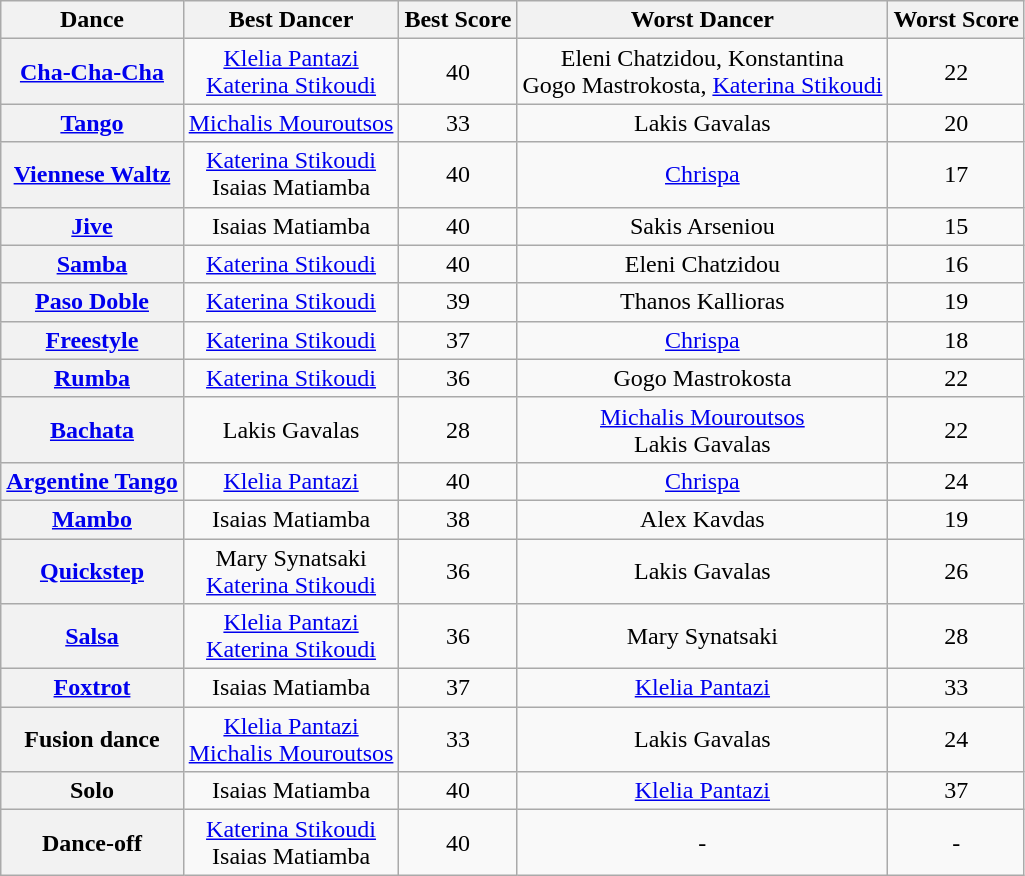<table class="wikitable sortable" style="text-align:center;">
<tr>
<th>Dance</th>
<th>Best Dancer</th>
<th>Best Score</th>
<th>Worst Dancer</th>
<th>Worst Score</th>
</tr>
<tr>
<th><a href='#'>Cha-Cha-Cha</a></th>
<td><a href='#'>Klelia Pantazi</a><br><a href='#'>Katerina Stikoudi</a></td>
<td>40</td>
<td>Eleni Chatzidou, Konstantina<br>Gogo Mastrokosta, <a href='#'>Katerina Stikoudi</a></td>
<td>22</td>
</tr>
<tr>
<th><a href='#'>Tango</a></th>
<td><a href='#'>Michalis Mouroutsos</a></td>
<td>33</td>
<td>Lakis Gavalas</td>
<td>20</td>
</tr>
<tr>
<th><a href='#'>Viennese Waltz</a></th>
<td><a href='#'>Katerina Stikoudi</a><br>Isaias Matiamba</td>
<td>40</td>
<td><a href='#'>Chrispa</a></td>
<td>17</td>
</tr>
<tr>
<th><a href='#'>Jive</a></th>
<td>Isaias Matiamba</td>
<td>40</td>
<td>Sakis Arseniou</td>
<td>15</td>
</tr>
<tr>
<th><a href='#'>Samba</a></th>
<td><a href='#'>Katerina Stikoudi</a></td>
<td>40</td>
<td>Eleni Chatzidou</td>
<td>16</td>
</tr>
<tr>
<th><a href='#'>Paso Doble</a></th>
<td><a href='#'>Katerina Stikoudi</a></td>
<td>39</td>
<td>Thanos Kallioras</td>
<td>19</td>
</tr>
<tr>
<th><a href='#'>Freestyle</a></th>
<td><a href='#'>Katerina Stikoudi</a></td>
<td>37</td>
<td><a href='#'>Chrispa</a></td>
<td>18</td>
</tr>
<tr>
<th><a href='#'>Rumba</a></th>
<td><a href='#'>Katerina Stikoudi</a></td>
<td>36</td>
<td>Gogo Mastrokosta</td>
<td>22</td>
</tr>
<tr>
<th><a href='#'>Bachata</a></th>
<td>Lakis Gavalas</td>
<td>28</td>
<td><a href='#'>Michalis Mouroutsos</a><br>Lakis Gavalas</td>
<td>22</td>
</tr>
<tr>
<th><a href='#'>Argentine Tango</a></th>
<td><a href='#'>Klelia Pantazi</a></td>
<td>40</td>
<td><a href='#'>Chrispa</a></td>
<td>24</td>
</tr>
<tr>
<th><a href='#'>Mambo</a></th>
<td>Isaias Matiamba</td>
<td>38</td>
<td>Alex Kavdas</td>
<td>19</td>
</tr>
<tr>
<th><a href='#'>Quickstep</a></th>
<td>Mary Synatsaki<br><a href='#'>Katerina Stikoudi</a></td>
<td>36</td>
<td>Lakis Gavalas</td>
<td>26</td>
</tr>
<tr>
<th><a href='#'>Salsa</a></th>
<td><a href='#'>Klelia Pantazi</a><br><a href='#'>Katerina Stikoudi</a></td>
<td>36</td>
<td>Mary Synatsaki</td>
<td>28</td>
</tr>
<tr>
<th><a href='#'>Foxtrot</a></th>
<td>Isaias Matiamba</td>
<td>37</td>
<td><a href='#'>Klelia Pantazi</a></td>
<td>33</td>
</tr>
<tr>
<th>Fusion dance</th>
<td><a href='#'>Klelia Pantazi</a><br><a href='#'>Michalis Mouroutsos</a></td>
<td>33</td>
<td>Lakis Gavalas</td>
<td>24</td>
</tr>
<tr>
<th>Solo</th>
<td>Isaias Matiamba</td>
<td>40</td>
<td><a href='#'>Klelia Pantazi</a></td>
<td>37</td>
</tr>
<tr>
<th>Dance-off</th>
<td><a href='#'>Katerina Stikoudi</a><br>Isaias Matiamba</td>
<td>40</td>
<td>-</td>
<td>-</td>
</tr>
</table>
